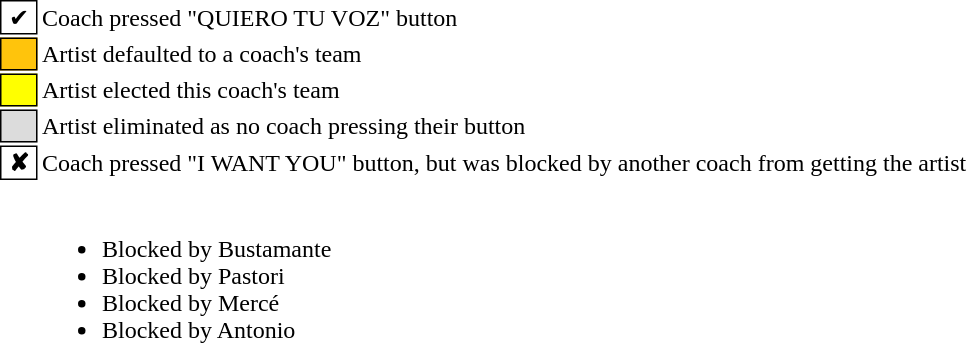<table class="toccolours" style="font-size: 100%">
<tr>
<td style="background: white; border: 1px solid black"> ✔ </td>
<td>Coach pressed "QUIERO TU VOZ" button</td>
</tr>
<tr>
<td style="background:#ffc40c; border: 1px solid black">     </td>
<td>Artist defaulted to a coach's team</td>
</tr>
<tr>
<td style="background: yellow; border: 1px solid black">    </td>
<td>Artist elected this coach's team</td>
</tr>
<tr>
<td style="background:#DCDCDC; border: 1px solid black">    </td>
<td>Artist eliminated as no coach pressing their button</td>
</tr>
<tr>
<td style="background: white; border:1px solid black"> <strong>✘</strong> </td>
<td>Coach pressed "I WANT YOU" button, but was blocked by another coach from getting the artist</td>
</tr>
<tr>
<td></td>
<td><br><ul><li> Blocked by Bustamante</li><li> Blocked by Pastori</li><li> Blocked by Mercé</li><li> Blocked by Antonio</li></ul></td>
</tr>
</table>
